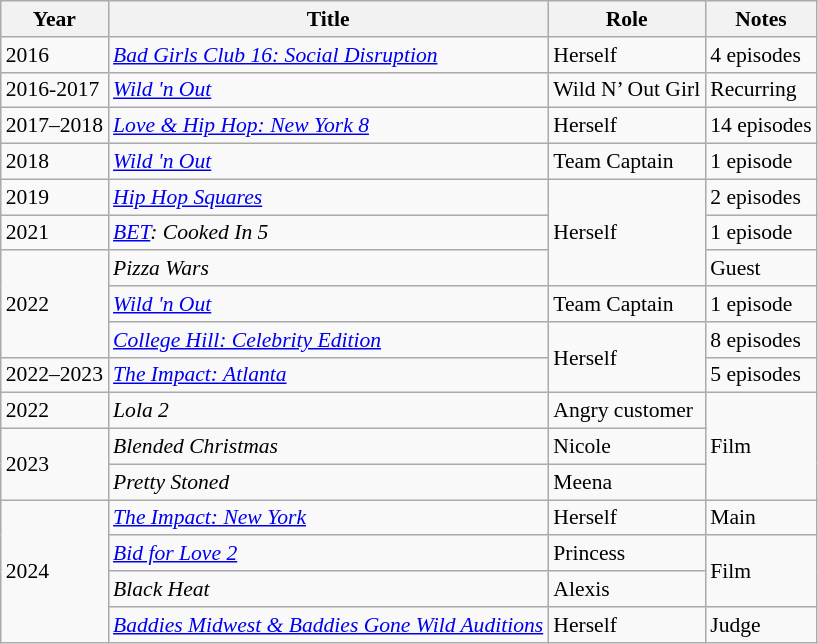<table class="wikitable" style="font-size: 90%">
<tr style="text-align:center;">
<th>Year</th>
<th>Title</th>
<th>Role</th>
<th>Notes</th>
</tr>
<tr>
<td>2016</td>
<td><em><a href='#'>Bad Girls Club 16: Social Disruption</a></em></td>
<td>Herself</td>
<td>4 episodes</td>
</tr>
<tr>
<td>2016-2017</td>
<td><em><a href='#'>Wild 'n Out</a></em></td>
<td>Wild N’ Out Girl</td>
<td>Recurring</td>
</tr>
<tr>
<td>2017–2018</td>
<td><em><a href='#'>Love & Hip Hop: New York 8</a></em></td>
<td>Herself</td>
<td>14 episodes</td>
</tr>
<tr>
<td>2018</td>
<td><em><a href='#'>Wild 'n Out</a></em></td>
<td>Team Captain</td>
<td>1 episode</td>
</tr>
<tr>
<td>2019</td>
<td><em><a href='#'>Hip Hop Squares</a></em></td>
<td rowspan="3">Herself</td>
<td>2 episodes</td>
</tr>
<tr>
<td>2021</td>
<td><em><a href='#'>BET</a>: Cooked In 5</em></td>
<td>1 episode</td>
</tr>
<tr>
<td rowspan="3">2022</td>
<td><em>Pizza Wars</em></td>
<td>Guest</td>
</tr>
<tr>
<td><em><a href='#'>Wild 'n Out</a></em></td>
<td>Team Captain</td>
<td>1 episode</td>
</tr>
<tr>
<td><em><a href='#'>College Hill: Celebrity Edition</a></em></td>
<td rowspan="2">Herself</td>
<td>8 episodes</td>
</tr>
<tr>
<td>2022–2023</td>
<td><em><a href='#'>The Impact: Atlanta</a></em></td>
<td>5 episodes</td>
</tr>
<tr>
<td>2022</td>
<td><em>Lola 2 </em></td>
<td>Angry customer</td>
<td rowspan="3">Film</td>
</tr>
<tr>
<td rowspan="2">2023</td>
<td><em>Blended Christmas</em></td>
<td>Nicole</td>
</tr>
<tr>
<td><em>Pretty Stoned </em></td>
<td>Meena</td>
</tr>
<tr>
<td rowspan="4">2024</td>
<td><em><a href='#'>The Impact: New York</a></em></td>
<td>Herself</td>
<td>Main</td>
</tr>
<tr>
<td><em><a href='#'>Bid for Love 2</a></em></td>
<td>Princess</td>
<td rowspan="2">Film</td>
</tr>
<tr>
<td><em>Black Heat</em></td>
<td>Alexis</td>
</tr>
<tr>
<td><em><a href='#'>Baddies Midwest & Baddies Gone Wild Auditions</a></em></td>
<td>Herself</td>
<td>Judge</td>
</tr>
</table>
